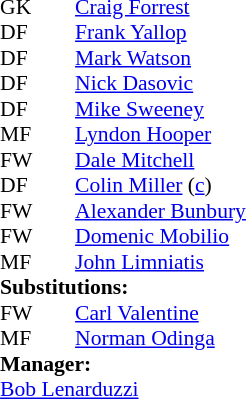<table style="font-size:90%; margin:0.2em auto;" cellspacing="0" cellpadding="0">
<tr>
<th width="25"></th>
<th width="25"></th>
</tr>
<tr>
<td>GK</td>
<td></td>
<td><a href='#'>Craig Forrest</a></td>
</tr>
<tr>
<td>DF</td>
<td></td>
<td><a href='#'>Frank Yallop</a></td>
</tr>
<tr>
<td>DF</td>
<td></td>
<td><a href='#'>Mark Watson</a></td>
</tr>
<tr>
<td>DF</td>
<td></td>
<td><a href='#'>Nick Dasovic</a></td>
<td></td>
</tr>
<tr>
<td>DF</td>
<td></td>
<td><a href='#'>Mike Sweeney</a></td>
</tr>
<tr>
<td>MF</td>
<td></td>
<td><a href='#'>Lyndon Hooper</a></td>
</tr>
<tr>
<td>FW</td>
<td></td>
<td><a href='#'>Dale Mitchell</a></td>
</tr>
<tr>
<td>DF</td>
<td></td>
<td><a href='#'>Colin Miller</a> (<a href='#'>c</a>)</td>
</tr>
<tr>
<td>FW</td>
<td></td>
<td><a href='#'>Alexander Bunbury</a></td>
</tr>
<tr>
<td>FW</td>
<td></td>
<td><a href='#'>Domenic Mobilio</a></td>
</tr>
<tr>
<td>MF</td>
<td></td>
<td><a href='#'>John Limniatis</a></td>
<td></td>
</tr>
<tr>
<td colspan=3><strong>Substitutions:</strong></td>
</tr>
<tr>
<td>FW</td>
<td></td>
<td><a href='#'>Carl Valentine</a></td>
<td></td>
</tr>
<tr>
<td>MF</td>
<td></td>
<td><a href='#'>Norman Odinga</a></td>
<td></td>
</tr>
<tr>
<td colspan=3><strong>Manager:</strong></td>
</tr>
<tr>
<td colspan=4> <a href='#'>Bob Lenarduzzi</a></td>
</tr>
</table>
